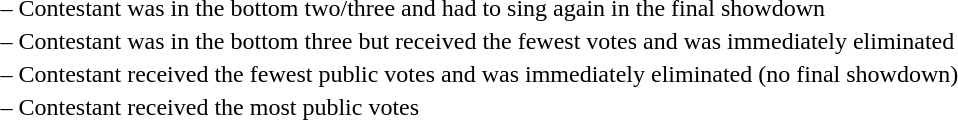<table>
<tr>
<td> –</td>
<td>Contestant was in the bottom two/three and had to sing again in the final showdown</td>
</tr>
<tr>
<td> –</td>
<td>Contestant was in the bottom three but received the fewest votes and was immediately eliminated</td>
</tr>
<tr>
<td> –</td>
<td>Contestant received the fewest public votes and was immediately eliminated (no final showdown)</td>
</tr>
<tr>
<td> –</td>
<td>Contestant received the most public votes</td>
</tr>
</table>
